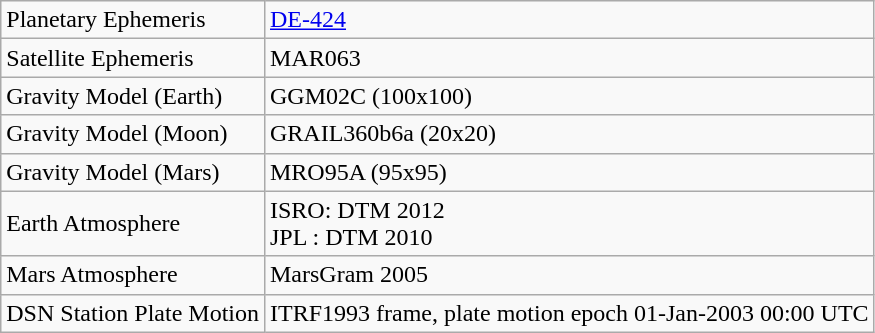<table class="wikitable">
<tr>
<td>Planetary Ephemeris</td>
<td><a href='#'>DE-424</a></td>
</tr>
<tr>
<td>Satellite Ephemeris</td>
<td>MAR063</td>
</tr>
<tr>
<td>Gravity Model (Earth)</td>
<td>GGM02C (100x100)</td>
</tr>
<tr>
<td>Gravity Model (Moon)</td>
<td>GRAIL360b6a (20x20)</td>
</tr>
<tr>
<td>Gravity Model (Mars)</td>
<td>MRO95A (95x95)</td>
</tr>
<tr>
<td>Earth Atmosphere</td>
<td>ISRO: DTM 2012<br>JPL : DTM 2010</td>
</tr>
<tr>
<td>Mars Atmosphere</td>
<td>MarsGram 2005</td>
</tr>
<tr>
<td>DSN Station Plate Motion</td>
<td>ITRF1993 frame, plate motion epoch 01-Jan-2003 00:00 UTC</td>
</tr>
</table>
